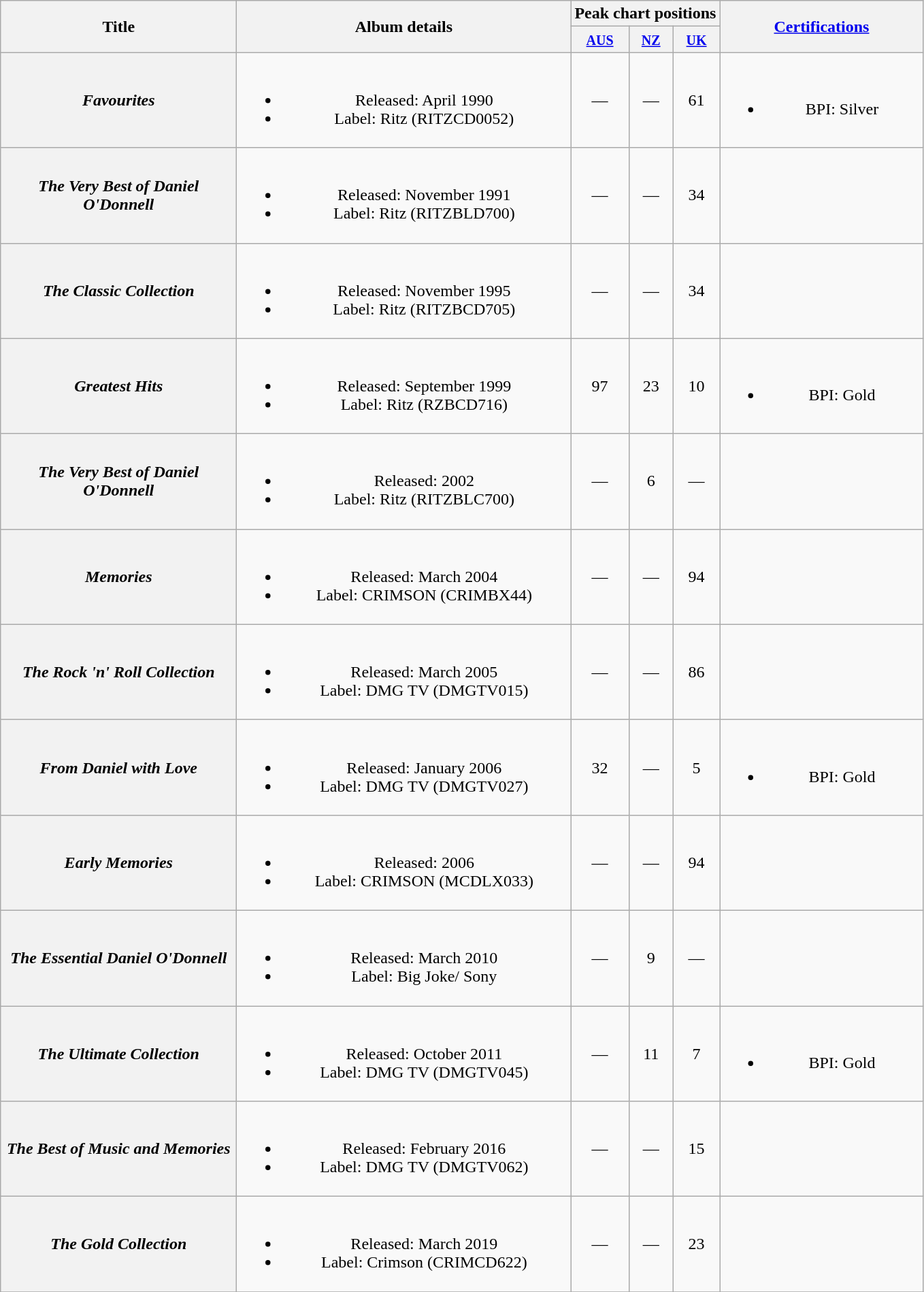<table class="wikitable plainrowheaders" style="text-align:center;">
<tr>
<th scope="col" rowspan="2" style="width:14em;">Title</th>
<th scope="col" rowspan="2" style="width:20em;">Album details</th>
<th scope="col" colspan="3">Peak chart positions</th>
<th scope="col" rowspan="2" style="width:12em;"><a href='#'>Certifications</a></th>
</tr>
<tr>
<th><small><a href='#'>AUS</a></small> <br></th>
<th><small><a href='#'>NZ</a></small> <br></th>
<th><small><a href='#'>UK</a></small> <br></th>
</tr>
<tr>
<th scope="row"><em>Favourites</em></th>
<td><br><ul><li>Released: April 1990</li><li>Label: Ritz (RITZCD0052)</li></ul></td>
<td align=center>—</td>
<td align=center>—</td>
<td align=center>61</td>
<td><br><ul><li>BPI: Silver</li></ul></td>
</tr>
<tr>
<th scope="row"><em>The Very Best of Daniel O'Donnell</em></th>
<td><br><ul><li>Released: November 1991</li><li>Label: Ritz (RITZBLD700)</li></ul></td>
<td align=center>—</td>
<td align=center>—</td>
<td align=center>34</td>
<td></td>
</tr>
<tr>
<th scope="row"><em>The Classic Collection</em></th>
<td><br><ul><li>Released: November 1995</li><li>Label: Ritz (RITZBCD705)</li></ul></td>
<td align=center>—</td>
<td align=center>—</td>
<td align=center>34</td>
<td></td>
</tr>
<tr>
<th scope="row"><em>Greatest Hits</em></th>
<td><br><ul><li>Released: September 1999</li><li>Label: Ritz (RZBCD716)</li></ul></td>
<td align=center>97</td>
<td align=center>23</td>
<td align=center>10</td>
<td><br><ul><li>BPI: Gold</li></ul></td>
</tr>
<tr>
<th scope="row"><em>The Very Best of Daniel O'Donnell</em></th>
<td><br><ul><li>Released: 2002</li><li>Label: Ritz (RITZBLC700)</li></ul></td>
<td align=center>—</td>
<td align=center>6</td>
<td align=center>—</td>
<td></td>
</tr>
<tr>
<th scope="row"><em>Memories</em></th>
<td><br><ul><li>Released: March 2004</li><li>Label: CRIMSON (CRIMBX44)</li></ul></td>
<td align=center>—</td>
<td align=center>—</td>
<td align=center>94</td>
<td></td>
</tr>
<tr>
<th scope="row"><em>The Rock 'n' Roll Collection</em></th>
<td><br><ul><li>Released: March 2005</li><li>Label: DMG TV (DMGTV015)</li></ul></td>
<td align=center>—</td>
<td align=center>—</td>
<td align=center>86</td>
<td></td>
</tr>
<tr>
<th scope="row"><em>From Daniel with Love</em></th>
<td><br><ul><li>Released: January 2006</li><li>Label: DMG TV (DMGTV027)</li></ul></td>
<td align=center>32</td>
<td align=center>—</td>
<td align=center>5</td>
<td><br><ul><li>BPI: Gold</li></ul></td>
</tr>
<tr>
<th scope="row"><em>Early Memories</em></th>
<td><br><ul><li>Released: 2006</li><li>Label: CRIMSON (MCDLX033)</li></ul></td>
<td align=center>—</td>
<td align=center>—</td>
<td align=center>94</td>
<td></td>
</tr>
<tr>
<th scope="row"><em>The Essential Daniel O'Donnell</em></th>
<td><br><ul><li>Released: March 2010</li><li>Label: Big Joke/ Sony</li></ul></td>
<td align=center>—</td>
<td align=center>9</td>
<td align=center>—</td>
<td></td>
</tr>
<tr>
<th scope="row"><em>The Ultimate Collection</em></th>
<td><br><ul><li>Released: October 2011</li><li>Label: DMG TV (DMGTV045)</li></ul></td>
<td align=center>—</td>
<td align=center>11</td>
<td align=center>7</td>
<td><br><ul><li>BPI: Gold</li></ul></td>
</tr>
<tr>
<th scope="row"><em>The Best of Music and Memories</em></th>
<td><br><ul><li>Released: February 2016</li><li>Label: DMG TV (DMGTV062)</li></ul></td>
<td align=center>—</td>
<td align=center>—</td>
<td align=center>15</td>
<td></td>
</tr>
<tr>
<th scope="row"><em>The Gold Collection</em></th>
<td><br><ul><li>Released: March 2019</li><li>Label: Crimson (CRIMCD622)</li></ul></td>
<td align=center>—</td>
<td align=center>—</td>
<td align=center>23</td>
<td></td>
</tr>
<tr>
</tr>
</table>
